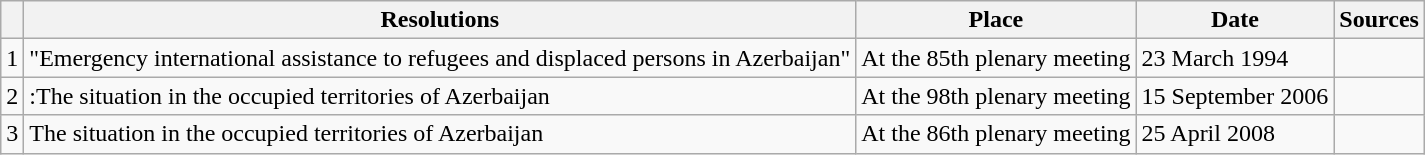<table class="wikitable">
<tr>
<th></th>
<th>Resolutions</th>
<th>Place</th>
<th>Date</th>
<th>Sources</th>
</tr>
<tr>
<td>1</td>
<td>"Emergency international assistance to refugees and displaced persons in Azerbaijan"</td>
<td>At the 85th plenary meeting</td>
<td>23 March 1994</td>
<td></td>
</tr>
<tr>
<td>2</td>
<td>:The situation in the occupied territories of Azerbaijan</td>
<td>At the 98th plenary meeting</td>
<td>15 September 2006</td>
<td></td>
</tr>
<tr>
<td>3</td>
<td>The situation in the occupied territories of Azerbaijan</td>
<td>At the 86th plenary meeting</td>
<td>25 April 2008</td>
<td></td>
</tr>
</table>
